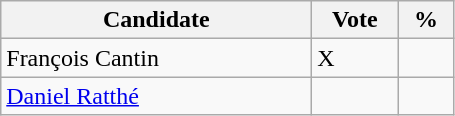<table class="wikitable">
<tr>
<th bgcolor="#DDDDFF" width="200px">Candidate</th>
<th bgcolor="#DDDDFF" width="50px">Vote</th>
<th bgcolor="#DDDDFF" width="30px">%</th>
</tr>
<tr>
<td>François Cantin</td>
<td>X</td>
<td></td>
</tr>
<tr>
<td><a href='#'>Daniel Ratthé</a></td>
<td></td>
<td></td>
</tr>
</table>
